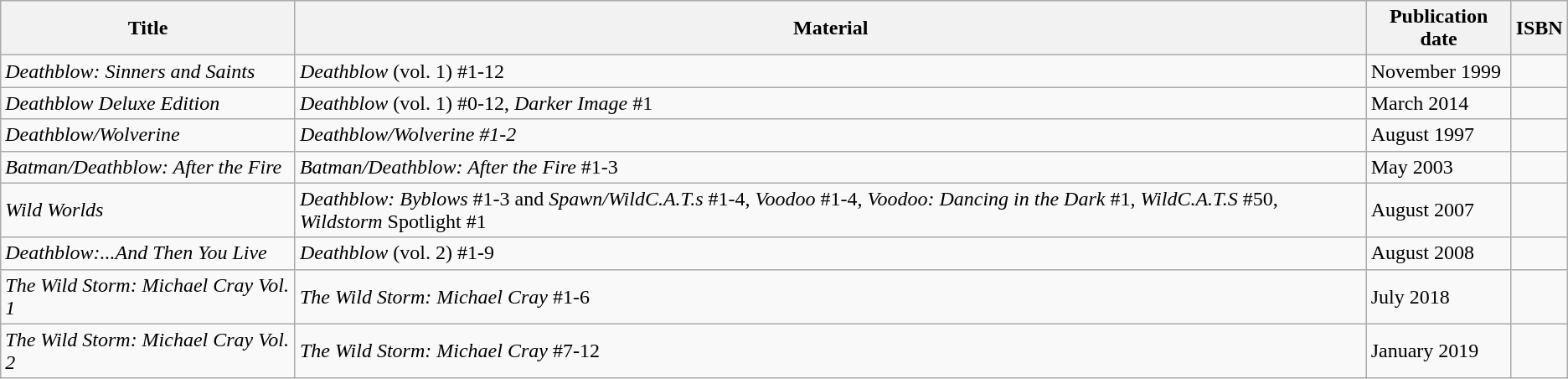<table class="wikitable">
<tr>
<th>Title</th>
<th>Material</th>
<th>Publication date</th>
<th>ISBN</th>
</tr>
<tr>
<td><em>Deathblow: Sinners and Saints</em></td>
<td><em>Deathblow</em> (vol. 1) #1-12</td>
<td>November 1999</td>
<td></td>
</tr>
<tr>
<td><em>Deathblow Deluxe Edition</em></td>
<td><em>Deathblow</em> (vol. 1) #0-12, <em>Darker Image</em> #1</td>
<td>March 2014</td>
<td></td>
</tr>
<tr>
<td><em>Deathblow/Wolverine</em></td>
<td><em>Deathblow/Wolverine #1-2</em></td>
<td>August 1997</td>
<td></td>
</tr>
<tr>
<td><em>Batman/Deathblow: After the Fire</em></td>
<td><em>Batman/Deathblow: After the Fire</em> #1-3</td>
<td>May 2003</td>
<td></td>
</tr>
<tr>
<td><em>Wild Worlds</em></td>
<td><em>Deathblow: Byblows</em> #1-3 and <em>Spawn/WildC.A.T.s</em> #1-4, <em>Voodoo</em> #1-4, <em>Voodoo: Dancing in the Dark</em> #1, <em>WildC.A.T.S</em> #50, <em>Wildstorm</em> Spotlight #1</td>
<td>August 2007</td>
<td></td>
</tr>
<tr>
<td><em>Deathblow:...And Then You Live</em></td>
<td><em>Deathblow</em> (vol. 2) #1-9</td>
<td>August 2008</td>
<td></td>
</tr>
<tr>
<td><em>The Wild Storm: Michael Cray Vol. 1</em></td>
<td><em>The Wild Storm: Michael Cray</em> #1-6</td>
<td>July 2018</td>
<td></td>
</tr>
<tr>
<td><em>The Wild Storm: Michael Cray Vol. 2</em></td>
<td><em>The Wild Storm: Michael Cray</em> #7-12</td>
<td>January 2019</td>
<td></td>
</tr>
</table>
